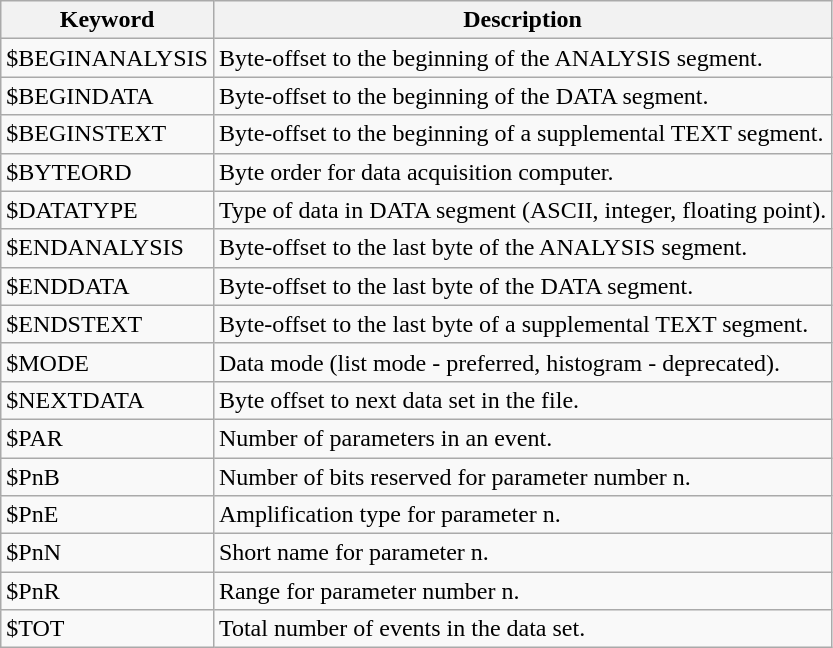<table class="wikitable">
<tr>
<th>Keyword</th>
<th>Description</th>
</tr>
<tr>
<td>$BEGINANALYSIS</td>
<td>Byte-offset to the beginning of the ANALYSIS segment.</td>
</tr>
<tr>
<td>$BEGINDATA</td>
<td>Byte-offset to the beginning of the DATA segment.</td>
</tr>
<tr>
<td>$BEGINSTEXT</td>
<td>Byte-offset to the beginning of a supplemental TEXT segment.</td>
</tr>
<tr>
<td>$BYTEORD</td>
<td>Byte order for data acquisition computer.</td>
</tr>
<tr>
<td>$DATATYPE</td>
<td>Type of data in DATA segment (ASCII, integer, floating point).</td>
</tr>
<tr>
<td>$ENDANALYSIS</td>
<td>Byte-offset to the last byte of the ANALYSIS segment.</td>
</tr>
<tr>
<td>$ENDDATA</td>
<td>Byte-offset to the last byte of the DATA segment.</td>
</tr>
<tr>
<td>$ENDSTEXT</td>
<td>Byte-offset to the last byte of a supplemental TEXT segment.</td>
</tr>
<tr>
<td>$MODE</td>
<td>Data mode (list mode - preferred, histogram - deprecated).</td>
</tr>
<tr>
<td>$NEXTDATA</td>
<td>Byte offset to next data set in the file.</td>
</tr>
<tr>
<td>$PAR</td>
<td>Number of parameters in an event.</td>
</tr>
<tr>
<td>$PnB</td>
<td>Number of bits reserved for parameter number n.</td>
</tr>
<tr>
<td>$PnE</td>
<td>Amplification type for parameter n.</td>
</tr>
<tr>
<td>$PnN</td>
<td>Short name for parameter n.</td>
</tr>
<tr>
<td>$PnR</td>
<td>Range for parameter number n.</td>
</tr>
<tr>
<td>$TOT</td>
<td>Total number of events in the data set.</td>
</tr>
</table>
